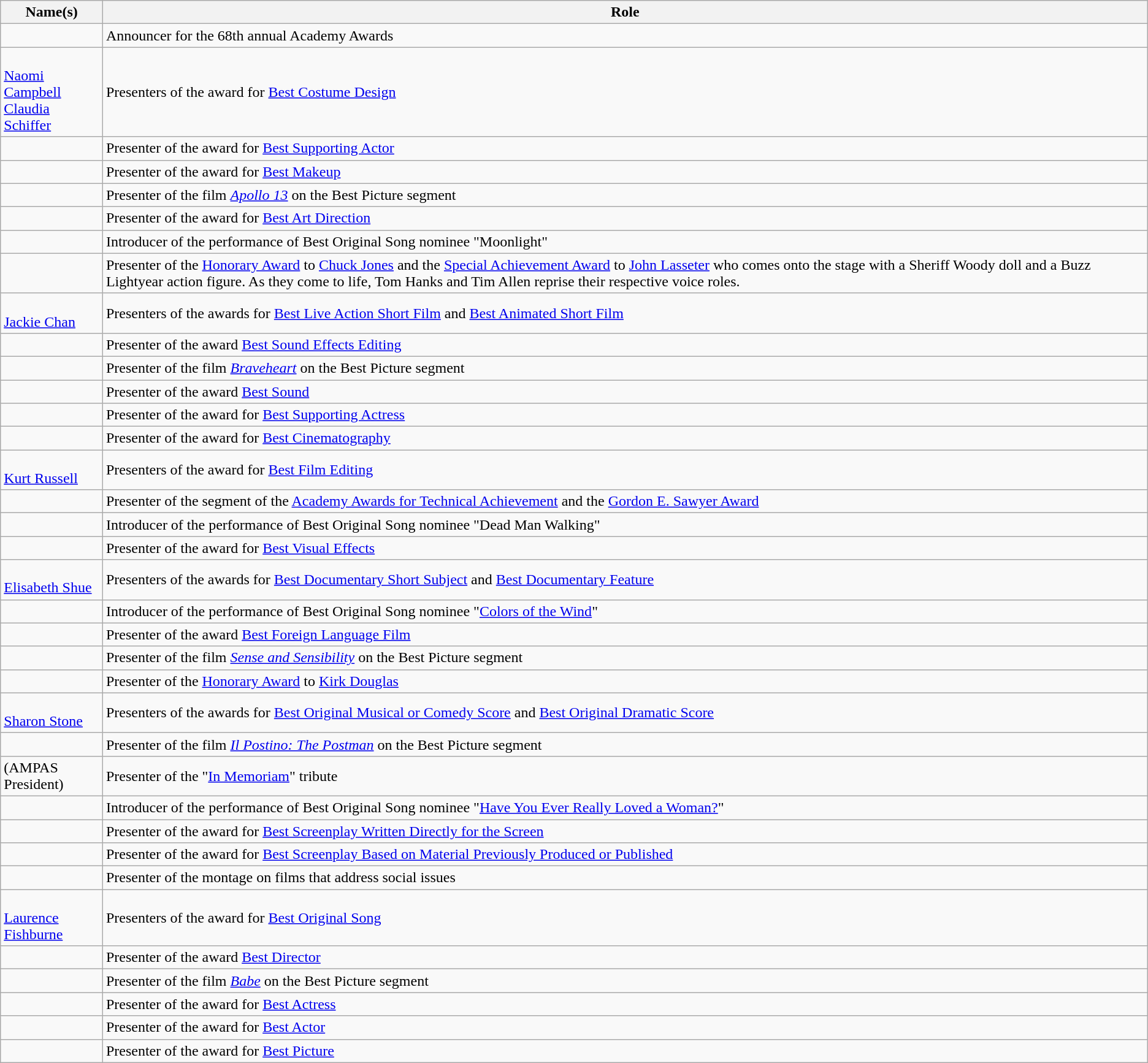<table class="wikitable sortable">
<tr>
<th>Name(s)</th>
<th>Role</th>
</tr>
<tr>
<td></td>
<td>Announcer for the 68th annual Academy Awards</td>
</tr>
<tr>
<td><br><a href='#'>Naomi Campbell</a><br><a href='#'>Claudia Schiffer</a></td>
<td>Presenters of the award for <a href='#'>Best Costume Design</a></td>
</tr>
<tr>
<td></td>
<td>Presenter of the award for <a href='#'>Best Supporting Actor</a></td>
</tr>
<tr>
<td></td>
<td>Presenter of the award for <a href='#'>Best Makeup</a></td>
</tr>
<tr>
<td></td>
<td>Presenter of the film <em><a href='#'>Apollo 13</a></em> on the Best Picture segment</td>
</tr>
<tr>
<td></td>
<td>Presenter of the award for <a href='#'>Best Art Direction</a></td>
</tr>
<tr>
<td></td>
<td>Introducer of the performance of Best Original Song nominee "Moonlight"</td>
</tr>
<tr>
<td></td>
<td>Presenter of the <a href='#'>Honorary Award</a> to <a href='#'>Chuck Jones</a> and the <a href='#'>Special Achievement Award</a> to <a href='#'>John Lasseter</a> who comes onto the stage with a Sheriff Woody doll and a Buzz Lightyear action figure. As they come to life, Tom Hanks and Tim Allen reprise their respective voice roles.</td>
</tr>
<tr>
<td><br><a href='#'>Jackie Chan</a></td>
<td>Presenters of the awards for <a href='#'>Best Live Action Short Film</a> and <a href='#'>Best Animated Short Film</a></td>
</tr>
<tr>
<td></td>
<td>Presenter of the award <a href='#'>Best Sound Effects Editing</a></td>
</tr>
<tr>
<td></td>
<td>Presenter of the film <em><a href='#'>Braveheart</a></em> on the Best Picture segment</td>
</tr>
<tr>
<td></td>
<td>Presenter of the award <a href='#'>Best Sound</a></td>
</tr>
<tr>
<td></td>
<td>Presenter of the award for <a href='#'>Best Supporting Actress</a></td>
</tr>
<tr>
<td></td>
<td>Presenter of the award for <a href='#'>Best Cinematography</a></td>
</tr>
<tr>
<td><br><a href='#'>Kurt Russell</a></td>
<td>Presenters of the award for <a href='#'>Best Film Editing</a></td>
</tr>
<tr>
<td></td>
<td>Presenter of the segment of the <a href='#'>Academy Awards for Technical Achievement</a> and the <a href='#'>Gordon E. Sawyer Award</a></td>
</tr>
<tr>
<td></td>
<td>Introducer of the performance of Best Original Song nominee "Dead Man Walking"</td>
</tr>
<tr>
<td></td>
<td>Presenter of the award for <a href='#'>Best Visual Effects</a></td>
</tr>
<tr>
<td><br><a href='#'>Elisabeth Shue</a></td>
<td>Presenters of the awards for <a href='#'>Best Documentary Short Subject</a> and <a href='#'>Best Documentary Feature</a></td>
</tr>
<tr>
<td></td>
<td>Introducer of the performance of Best Original Song nominee "<a href='#'>Colors of the Wind</a>"</td>
</tr>
<tr>
<td></td>
<td>Presenter of the award <a href='#'>Best Foreign Language Film</a></td>
</tr>
<tr>
<td></td>
<td>Presenter of the film <em><a href='#'>Sense and Sensibility</a></em> on the Best Picture segment</td>
</tr>
<tr>
<td></td>
<td>Presenter of the <a href='#'>Honorary Award</a> to <a href='#'>Kirk Douglas</a></td>
</tr>
<tr>
<td><br><a href='#'>Sharon Stone</a></td>
<td>Presenters of the awards for <a href='#'>Best Original Musical or Comedy Score</a> and <a href='#'>Best Original Dramatic Score</a></td>
</tr>
<tr>
<td></td>
<td>Presenter of the film <em><a href='#'>Il Postino: The Postman</a></em> on the Best Picture segment</td>
</tr>
<tr>
<td> (AMPAS President)</td>
<td>Presenter of the "<a href='#'>In Memoriam</a>" tribute</td>
</tr>
<tr>
<td></td>
<td>Introducer of the performance of Best Original Song nominee "<a href='#'>Have You Ever Really Loved a Woman?</a>"</td>
</tr>
<tr>
<td></td>
<td>Presenter of the award for <a href='#'>Best Screenplay Written Directly for the Screen</a></td>
</tr>
<tr>
<td></td>
<td>Presenter of the award for <a href='#'>Best Screenplay Based on Material Previously Produced or Published</a></td>
</tr>
<tr>
<td></td>
<td>Presenter of the montage on films that address social issues</td>
</tr>
<tr>
<td><br><a href='#'>Laurence Fishburne</a></td>
<td>Presenters of the award for <a href='#'>Best Original Song</a></td>
</tr>
<tr>
<td></td>
<td>Presenter of the award <a href='#'>Best Director</a></td>
</tr>
<tr>
<td></td>
<td>Presenter of the film <em><a href='#'>Babe</a></em> on the Best Picture segment</td>
</tr>
<tr>
<td></td>
<td>Presenter of the award for <a href='#'>Best Actress</a></td>
</tr>
<tr>
<td></td>
<td>Presenter of the award for <a href='#'>Best Actor</a></td>
</tr>
<tr>
<td></td>
<td>Presenter of the award for <a href='#'>Best Picture</a></td>
</tr>
</table>
